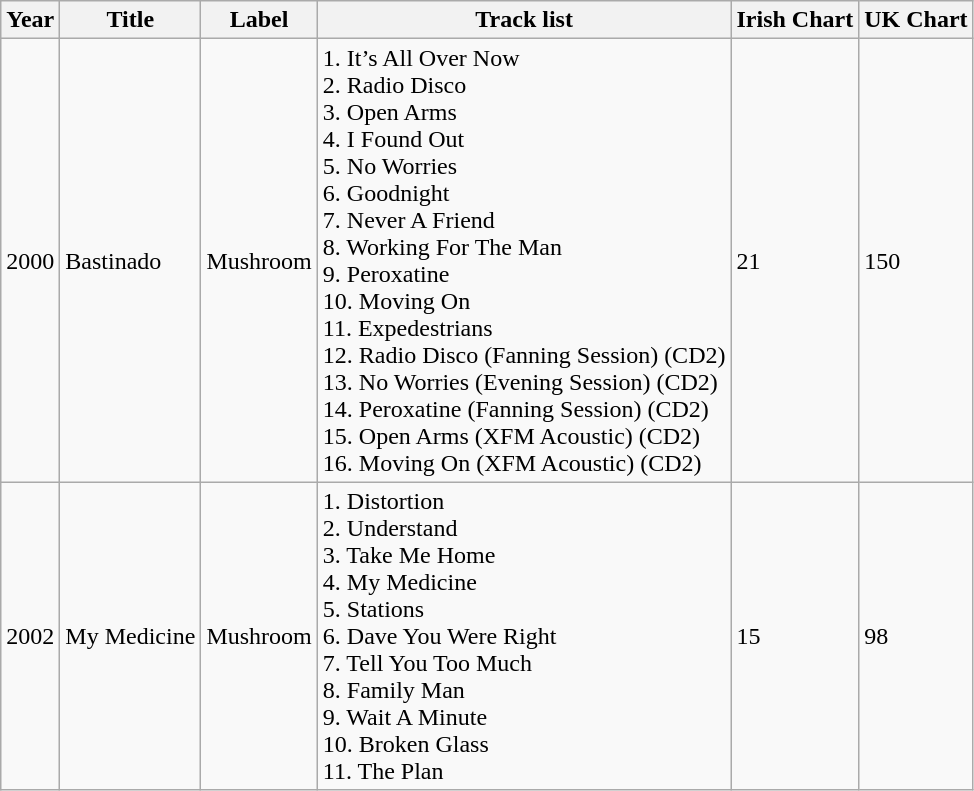<table class="wikitable">
<tr>
<th>Year</th>
<th>Title</th>
<th>Label</th>
<th>Track list</th>
<th>Irish Chart</th>
<th>UK Chart</th>
</tr>
<tr>
<td>2000</td>
<td>Bastinado</td>
<td>Mushroom</td>
<td>1. It’s All Over Now<br>2. Radio Disco<br>3. Open Arms<br>4. I Found Out<br>5. No Worries<br>6. Goodnight<br>7. Never A Friend<br>8. Working For The Man<br>9. Peroxatine<br>10. Moving On<br>11. Expedestrians<br>12. Radio Disco (Fanning Session) (CD2)<br>13. No Worries (Evening Session) (CD2)<br>14. Peroxatine (Fanning Session) (CD2)<br>15. Open Arms (XFM Acoustic) (CD2)<br>16. Moving On (XFM Acoustic) (CD2)</td>
<td>21</td>
<td>150</td>
</tr>
<tr>
<td>2002</td>
<td>My Medicine</td>
<td>Mushroom</td>
<td>1. Distortion<br>2. Understand<br>3. Take Me Home<br>4. My Medicine<br>5. Stations<br>6. Dave You Were Right<br>7. Tell You Too Much<br>8. Family Man<br>9. Wait A Minute<br>10. Broken Glass<br>11. The Plan</td>
<td>15</td>
<td>98</td>
</tr>
</table>
